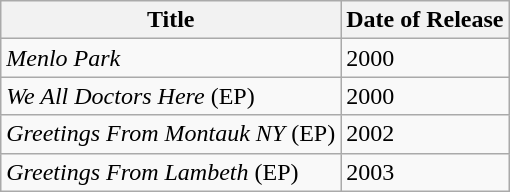<table class="wikitable">
<tr>
<th>Title</th>
<th>Date of Release</th>
</tr>
<tr>
<td><em>Menlo Park</em></td>
<td>2000</td>
</tr>
<tr>
<td><em>We All Doctors Here</em> (EP)</td>
<td>2000</td>
</tr>
<tr>
<td><em>Greetings From Montauk NY</em> (EP)</td>
<td>2002</td>
</tr>
<tr>
<td><em>Greetings From Lambeth</em> (EP)</td>
<td>2003</td>
</tr>
</table>
